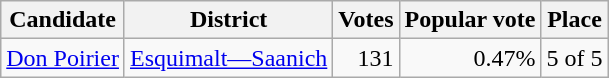<table class="wikitable">
<tr>
<th>Candidate</th>
<th>District</th>
<th>Votes</th>
<th>Popular vote</th>
<th>Place</th>
</tr>
<tr>
<td><a href='#'>Don Poirier</a></td>
<td><a href='#'>Esquimalt—Saanich</a></td>
<td align=right>131</td>
<td align=right>0.47%</td>
<td align=right>5 of 5</td>
</tr>
</table>
